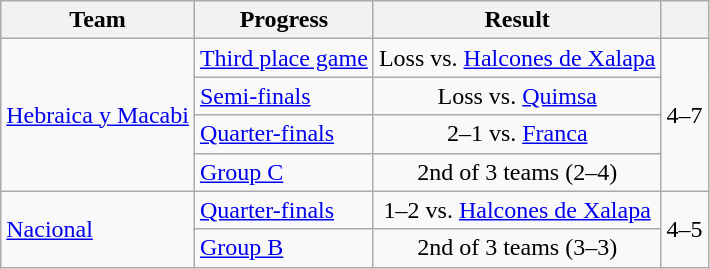<table class="wikitable sortable">
<tr>
<th>Team</th>
<th>Progress</th>
<th>Result</th>
<th></th>
</tr>
<tr>
<td rowspan="4"><a href='#'>Hebraica y Macabi</a></td>
<td><a href='#'>Third place game</a></td>
<td style="text-align:center">Loss vs.  <a href='#'>Halcones de Xalapa</a></td>
<td style="text-align:center" rowspan="4">4–7</td>
</tr>
<tr>
<td><a href='#'>Semi-finals</a></td>
<td style="text-align:center">Loss vs.  <a href='#'>Quimsa</a></td>
</tr>
<tr>
<td><a href='#'>Quarter-finals</a></td>
<td style="text-align:center">2–1 vs.  <a href='#'>Franca</a></td>
</tr>
<tr>
<td><a href='#'>Group C</a></td>
<td style="text-align:center">2nd of 3 teams (2–4)</td>
</tr>
<tr>
<td rowspan="2"><a href='#'>Nacional</a></td>
<td><a href='#'>Quarter-finals</a></td>
<td style="text-align:center">1–2 vs.  <a href='#'>Halcones de Xalapa</a></td>
<td style="text-align:center" rowspan="2">4–5</td>
</tr>
<tr>
<td><a href='#'>Group B</a></td>
<td style="text-align:center">2nd of 3 teams (3–3)</td>
</tr>
</table>
